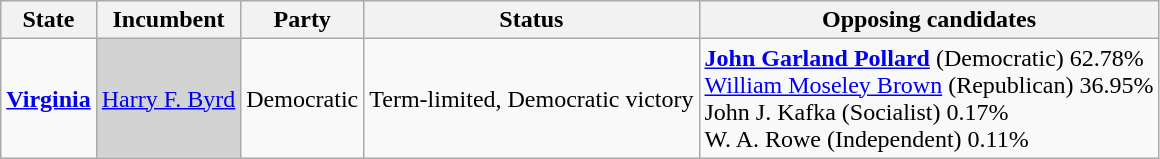<table class="wikitable">
<tr>
<th>State</th>
<th>Incumbent</th>
<th>Party</th>
<th>Status</th>
<th>Opposing candidates</th>
</tr>
<tr>
<td><strong><a href='#'>Virginia</a></strong></td>
<td bgcolor="lightgrey"><a href='#'>Harry F. Byrd</a></td>
<td>Democratic</td>
<td>Term-limited, Democratic victory</td>
<td><strong><a href='#'>John Garland Pollard</a></strong> (Democratic) 62.78%<br><a href='#'>William Moseley Brown</a> (Republican) 36.95%<br>John J. Kafka (Socialist) 0.17%<br> W. A. Rowe (Independent) 0.11%<br></td>
</tr>
</table>
